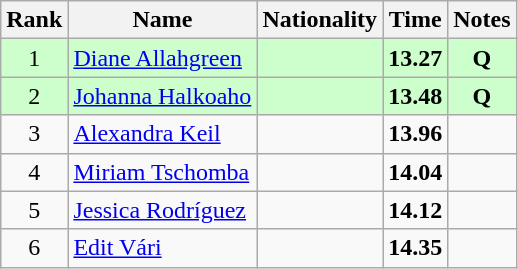<table class="wikitable sortable" style="text-align:center">
<tr>
<th>Rank</th>
<th>Name</th>
<th>Nationality</th>
<th>Time</th>
<th>Notes</th>
</tr>
<tr bgcolor=ccffcc>
<td>1</td>
<td align=left><a href='#'>Diane Allahgreen</a></td>
<td align=left></td>
<td><strong>13.27</strong></td>
<td><strong>Q</strong></td>
</tr>
<tr bgcolor=ccffcc>
<td>2</td>
<td align=left><a href='#'>Johanna Halkoaho</a></td>
<td align=left></td>
<td><strong>13.48</strong></td>
<td><strong>Q</strong></td>
</tr>
<tr>
<td>3</td>
<td align=left><a href='#'>Alexandra Keil</a></td>
<td align=left></td>
<td><strong>13.96</strong></td>
<td></td>
</tr>
<tr>
<td>4</td>
<td align=left><a href='#'>Miriam Tschomba</a></td>
<td align=left></td>
<td><strong>14.04</strong></td>
<td></td>
</tr>
<tr>
<td>5</td>
<td align=left><a href='#'>Jessica Rodríguez</a></td>
<td align=left></td>
<td><strong>14.12</strong></td>
<td></td>
</tr>
<tr>
<td>6</td>
<td align=left><a href='#'>Edit Vári</a></td>
<td align=left></td>
<td><strong>14.35</strong></td>
<td></td>
</tr>
</table>
